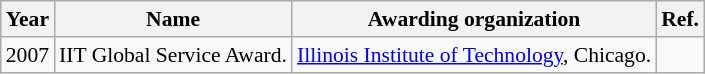<table class="wikitable" style="font-size:90%;">
<tr>
<th>Year</th>
<th>Name</th>
<th>Awarding organization</th>
<th>Ref.</th>
</tr>
<tr>
<td>2007</td>
<td>IIT Global Service Award.</td>
<td><a href='#'>Illinois Institute of Technology</a>, Chicago.</td>
<td></td>
</tr>
</table>
